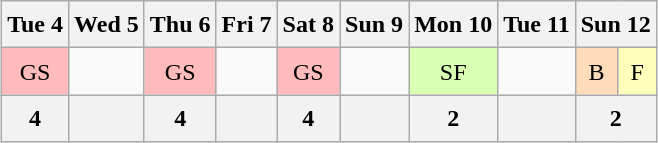<table class="wikitable" style="margin:0.5em auto; line-height:1.5em;">
<tr>
<th>Tue 4</th>
<th>Wed 5</th>
<th>Thu 6</th>
<th>Fri 7</th>
<th>Sat 8</th>
<th>Sun 9</th>
<th>Mon 10</th>
<th>Tue 11</th>
<th colspan="2">Sun 12</th>
</tr>
<tr align=center>
<td style="background-color:#FFBBBB;">GS</td>
<td></td>
<td style="background-color:#FFBBBB;">GS</td>
<td></td>
<td style="background-color:#FFBBBB;">GS</td>
<td></td>
<td style="background-color:#D9FFB2;">SF</td>
<td></td>
<td style="background-color:#FEDCBA;">B</td>
<td style="background-color:#FFFFBB;">F</td>
</tr>
<tr>
<th>4 </th>
<th></th>
<th>4 </th>
<th></th>
<th>4 </th>
<th></th>
<th>2 </th>
<th></th>
<th colspan="2">2 </th>
</tr>
</table>
